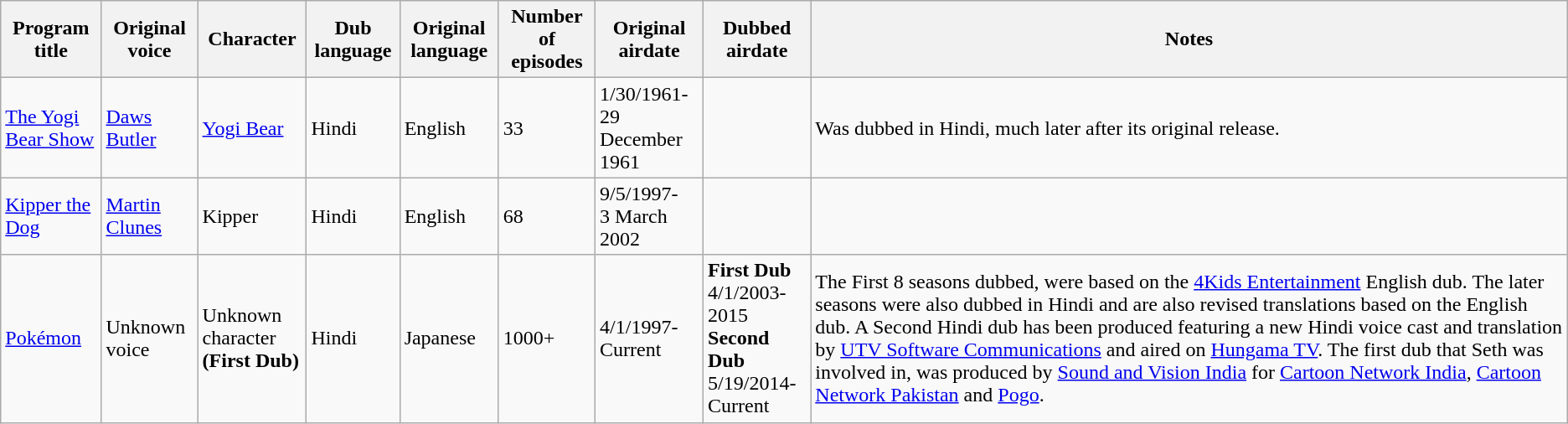<table class="wikitable">
<tr>
<th>Program title</th>
<th>Original voice</th>
<th>Character</th>
<th>Dub language</th>
<th>Original language</th>
<th>Number of episodes</th>
<th>Original airdate</th>
<th>Dubbed airdate</th>
<th>Notes</th>
</tr>
<tr>
<td><a href='#'>The Yogi Bear Show</a></td>
<td><a href='#'>Daws Butler</a></td>
<td><a href='#'>Yogi Bear</a></td>
<td>Hindi</td>
<td>English</td>
<td>33</td>
<td>1/30/1961-<br>29 December 1961</td>
<td></td>
<td>Was dubbed in Hindi, much later after its original release.</td>
</tr>
<tr>
<td><a href='#'>Kipper the Dog</a></td>
<td><a href='#'>Martin Clunes</a></td>
<td>Kipper</td>
<td>Hindi</td>
<td>English</td>
<td>68</td>
<td>9/5/1997-<br>3 March 2002</td>
<td></td>
<td></td>
</tr>
<tr>
<td><a href='#'>Pokémon</a></td>
<td>Unknown voice</td>
<td>Unknown character <br> <strong>(First Dub)</strong></td>
<td>Hindi</td>
<td>Japanese</td>
<td>1000+</td>
<td>4/1/1997-Current</td>
<td><strong>First Dub</strong> <br> 4/1/2003-2015 <br> <strong>Second Dub</strong> <br> 5/19/2014-Current</td>
<td>The First 8 seasons dubbed, were based on the <a href='#'>4Kids Entertainment</a> English dub. The later seasons were also dubbed in Hindi and are also revised translations based on the English dub. A Second Hindi dub has been produced featuring a new Hindi voice cast and translation by <a href='#'>UTV Software Communications</a> and aired on <a href='#'>Hungama TV</a>. The first dub that Seth was involved in, was produced by <a href='#'>Sound and Vision India</a> for <a href='#'>Cartoon Network India</a>, <a href='#'>Cartoon Network Pakistan</a> and <a href='#'>Pogo</a>.</td>
</tr>
</table>
